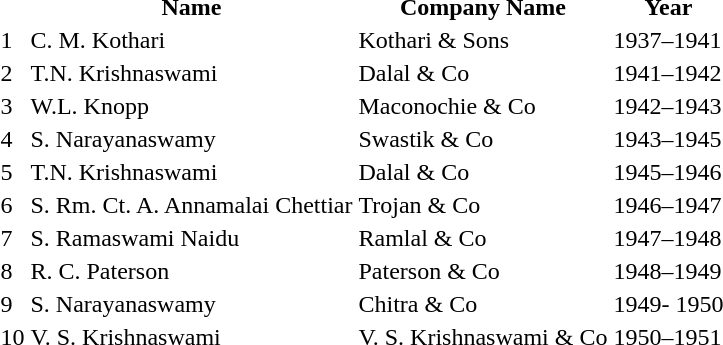<table>
<tr>
<th></th>
<th>Name</th>
<th>Company Name</th>
<th>Year</th>
</tr>
<tr>
<td>1</td>
<td>C. M. Kothari</td>
<td>Kothari & Sons</td>
<td>1937–1941</td>
</tr>
<tr>
<td>2</td>
<td>T.N. Krishnaswami</td>
<td>Dalal & Co</td>
<td>1941–1942</td>
</tr>
<tr>
<td>3</td>
<td>W.L. Knopp</td>
<td>Maconochie & Co</td>
<td>1942–1943</td>
</tr>
<tr>
<td>4</td>
<td>S. Narayanaswamy</td>
<td>Swastik & Co</td>
<td>1943–1945</td>
</tr>
<tr>
<td>5</td>
<td>T.N. Krishnaswami</td>
<td>Dalal & Co</td>
<td>1945–1946</td>
</tr>
<tr>
<td>6</td>
<td>S. Rm. Ct. A. Annamalai Chettiar</td>
<td>Trojan & Co</td>
<td>1946–1947</td>
</tr>
<tr>
<td>7</td>
<td>S. Ramaswami Naidu</td>
<td>Ramlal & Co</td>
<td>1947–1948</td>
</tr>
<tr>
<td>8</td>
<td>R. C. Paterson</td>
<td>Paterson & Co</td>
<td>1948–1949</td>
</tr>
<tr>
<td>9</td>
<td>S. Narayanaswamy</td>
<td>Chitra & Co</td>
<td>1949- 1950</td>
</tr>
<tr>
<td>10</td>
<td>V. S. Krishnaswami</td>
<td>V. S. Krishnaswami & Co</td>
<td>1950–1951</td>
</tr>
</table>
